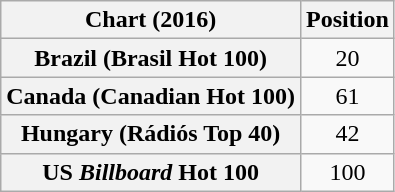<table class="wikitable plainrowheaders sortable" style="text-align:center">
<tr>
<th scope="col">Chart (2016)</th>
<th scope="col">Position</th>
</tr>
<tr>
<th scope="row">Brazil (Brasil Hot 100)</th>
<td>20</td>
</tr>
<tr>
<th scope="row">Canada (Canadian Hot 100)</th>
<td>61</td>
</tr>
<tr>
<th scope="row">Hungary (Rádiós Top 40)</th>
<td>42</td>
</tr>
<tr>
<th scope="row">US <em>Billboard</em> Hot 100</th>
<td>100</td>
</tr>
</table>
